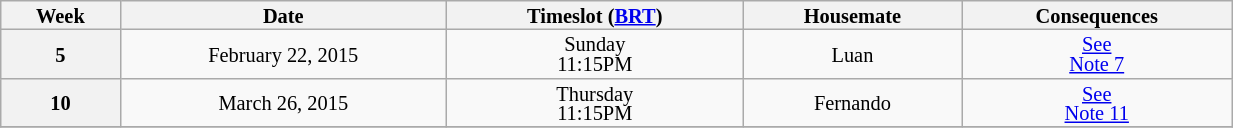<table class="wikitable" style="width:65%; text-align:center; font-size:85%; line-height:13px;">
<tr>
<th>Week</th>
<th>Date</th>
<th>Timeslot (<a href='#'>BRT</a>)</th>
<th>Housemate</th>
<th>Consequences</th>
</tr>
<tr>
<th>5</th>
<td>February 22, 2015</td>
<td>Sunday<br>11:15PM</td>
<td>Luan</td>
<td><a href='#'>See<br>Note 7</a></td>
</tr>
<tr>
<th>10</th>
<td>March 26, 2015</td>
<td>Thursday<br>11:15PM</td>
<td>Fernando</td>
<td><a href='#'>See<br>Note 11</a></td>
</tr>
<tr>
</tr>
</table>
